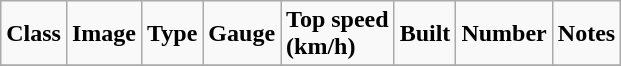<table class="wikitable sortable">
<tr style="background:#F9F9F9;">
<td><strong>Class</strong></td>
<td><strong>Image</strong></td>
<td><strong>Type</strong></td>
<td><strong>Gauge</strong></td>
<td><strong>Top speed<br>(km/h)</strong></td>
<td><strong>Built</strong></td>
<td><strong>Number</strong></td>
<td><strong>Notes</strong></td>
</tr>
<tr bgcolor="#FFFFFF">
</tr>
</table>
